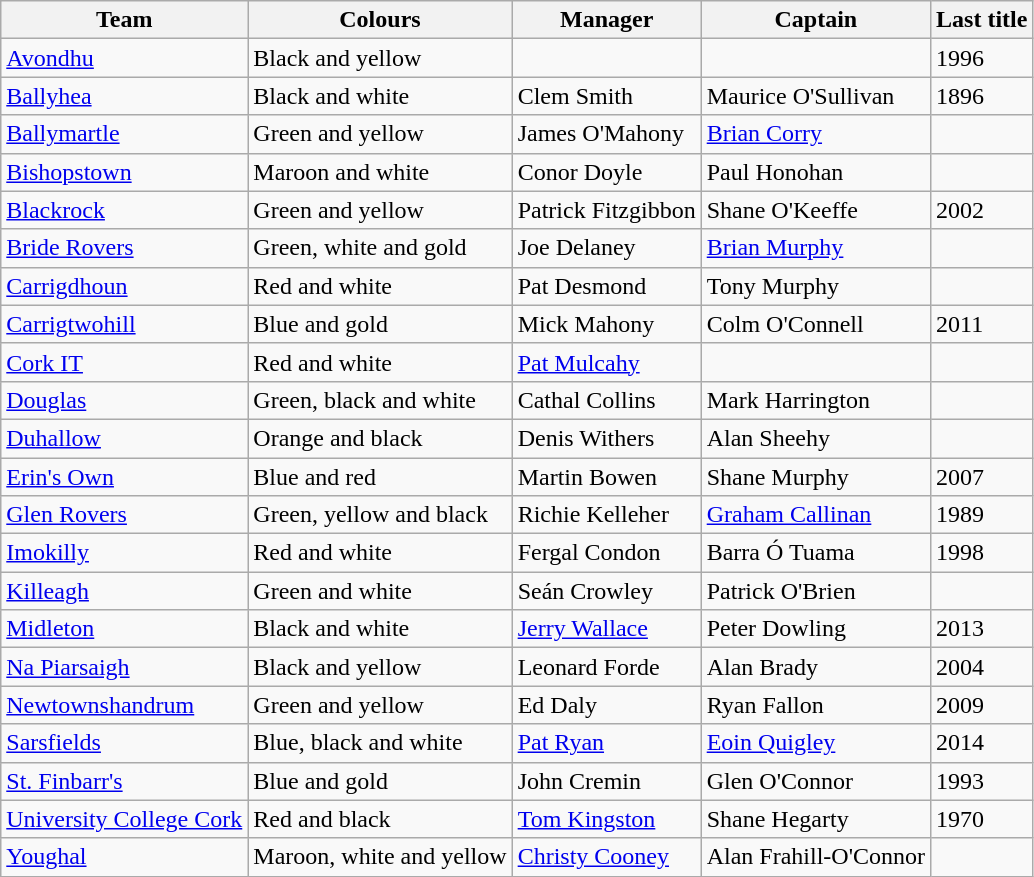<table class="wikitable sortable" style="text-align: left;">
<tr>
<th>Team</th>
<th>Colours</th>
<th>Manager</th>
<th>Captain</th>
<th>Last title</th>
</tr>
<tr>
<td><a href='#'>Avondhu</a></td>
<td>Black and yellow</td>
<td></td>
<td></td>
<td>1996</td>
</tr>
<tr>
<td><a href='#'>Ballyhea</a></td>
<td>Black and white</td>
<td>Clem Smith</td>
<td>Maurice O'Sullivan</td>
<td>1896</td>
</tr>
<tr>
<td><a href='#'>Ballymartle</a></td>
<td>Green and yellow</td>
<td>James O'Mahony</td>
<td><a href='#'>Brian Corry</a></td>
<td></td>
</tr>
<tr>
<td><a href='#'>Bishopstown</a></td>
<td>Maroon and white</td>
<td>Conor Doyle</td>
<td>Paul Honohan</td>
<td></td>
</tr>
<tr>
<td><a href='#'>Blackrock</a></td>
<td>Green and yellow</td>
<td>Patrick Fitzgibbon</td>
<td>Shane O'Keeffe</td>
<td>2002</td>
</tr>
<tr>
<td><a href='#'>Bride Rovers</a></td>
<td>Green, white and gold</td>
<td>Joe Delaney</td>
<td><a href='#'>Brian Murphy</a></td>
<td></td>
</tr>
<tr>
<td><a href='#'>Carrigdhoun</a></td>
<td>Red and white</td>
<td>Pat Desmond</td>
<td>Tony Murphy</td>
<td></td>
</tr>
<tr>
<td><a href='#'>Carrigtwohill</a></td>
<td>Blue and gold</td>
<td>Mick Mahony</td>
<td>Colm O'Connell</td>
<td>2011</td>
</tr>
<tr>
<td><a href='#'>Cork IT</a></td>
<td>Red and white</td>
<td><a href='#'>Pat Mulcahy</a></td>
<td></td>
<td></td>
</tr>
<tr>
<td><a href='#'>Douglas</a></td>
<td>Green, black and white</td>
<td>Cathal Collins</td>
<td>Mark Harrington</td>
<td></td>
</tr>
<tr>
<td><a href='#'>Duhallow</a></td>
<td>Orange and black</td>
<td>Denis Withers</td>
<td>Alan Sheehy</td>
<td></td>
</tr>
<tr>
<td><a href='#'>Erin's Own</a></td>
<td>Blue and red</td>
<td>Martin Bowen</td>
<td>Shane Murphy</td>
<td>2007</td>
</tr>
<tr>
<td><a href='#'>Glen Rovers</a></td>
<td>Green, yellow and black</td>
<td>Richie Kelleher</td>
<td><a href='#'>Graham Callinan</a></td>
<td>1989</td>
</tr>
<tr>
<td><a href='#'>Imokilly</a></td>
<td>Red and white</td>
<td>Fergal Condon</td>
<td>Barra Ó Tuama</td>
<td>1998</td>
</tr>
<tr>
<td><a href='#'>Killeagh</a></td>
<td>Green and white</td>
<td>Seán Crowley</td>
<td>Patrick O'Brien</td>
<td></td>
</tr>
<tr>
<td><a href='#'>Midleton</a></td>
<td>Black and white</td>
<td><a href='#'>Jerry Wallace</a></td>
<td>Peter Dowling</td>
<td>2013</td>
</tr>
<tr>
<td><a href='#'>Na Piarsaigh</a></td>
<td>Black and yellow</td>
<td>Leonard Forde</td>
<td>Alan Brady</td>
<td>2004</td>
</tr>
<tr>
<td><a href='#'>Newtownshandrum</a></td>
<td>Green and yellow</td>
<td>Ed Daly</td>
<td>Ryan Fallon</td>
<td>2009</td>
</tr>
<tr>
<td><a href='#'>Sarsfields</a></td>
<td>Blue, black and white</td>
<td><a href='#'>Pat Ryan</a></td>
<td><a href='#'>Eoin Quigley</a></td>
<td>2014</td>
</tr>
<tr>
<td><a href='#'>St. Finbarr's</a></td>
<td>Blue and gold</td>
<td>John Cremin</td>
<td>Glen O'Connor</td>
<td>1993</td>
</tr>
<tr>
<td><a href='#'>University College Cork</a></td>
<td>Red and black</td>
<td><a href='#'>Tom Kingston</a></td>
<td>Shane Hegarty</td>
<td>1970</td>
</tr>
<tr>
<td><a href='#'>Youghal</a></td>
<td>Maroon, white and yellow</td>
<td><a href='#'>Christy Cooney</a></td>
<td>Alan Frahill-O'Connor</td>
<td></td>
</tr>
</table>
